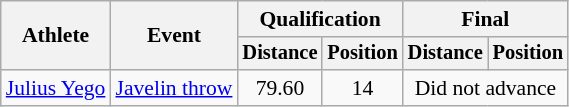<table class="wikitable" style="font-size:90%">
<tr>
<th rowspan="2">Athlete</th>
<th rowspan="2">Event</th>
<th colspan="2">Qualification</th>
<th colspan="2">Final</th>
</tr>
<tr style="font-size:95%">
<th>Distance</th>
<th>Position</th>
<th>Distance</th>
<th>Position</th>
</tr>
<tr align="center">
<td align="left"><a href='#'>Julius Yego</a></td>
<td align="left"><a href='#'>Javelin throw</a></td>
<td>79.60</td>
<td>14</td>
<td colspan="2">Did not advance</td>
</tr>
</table>
